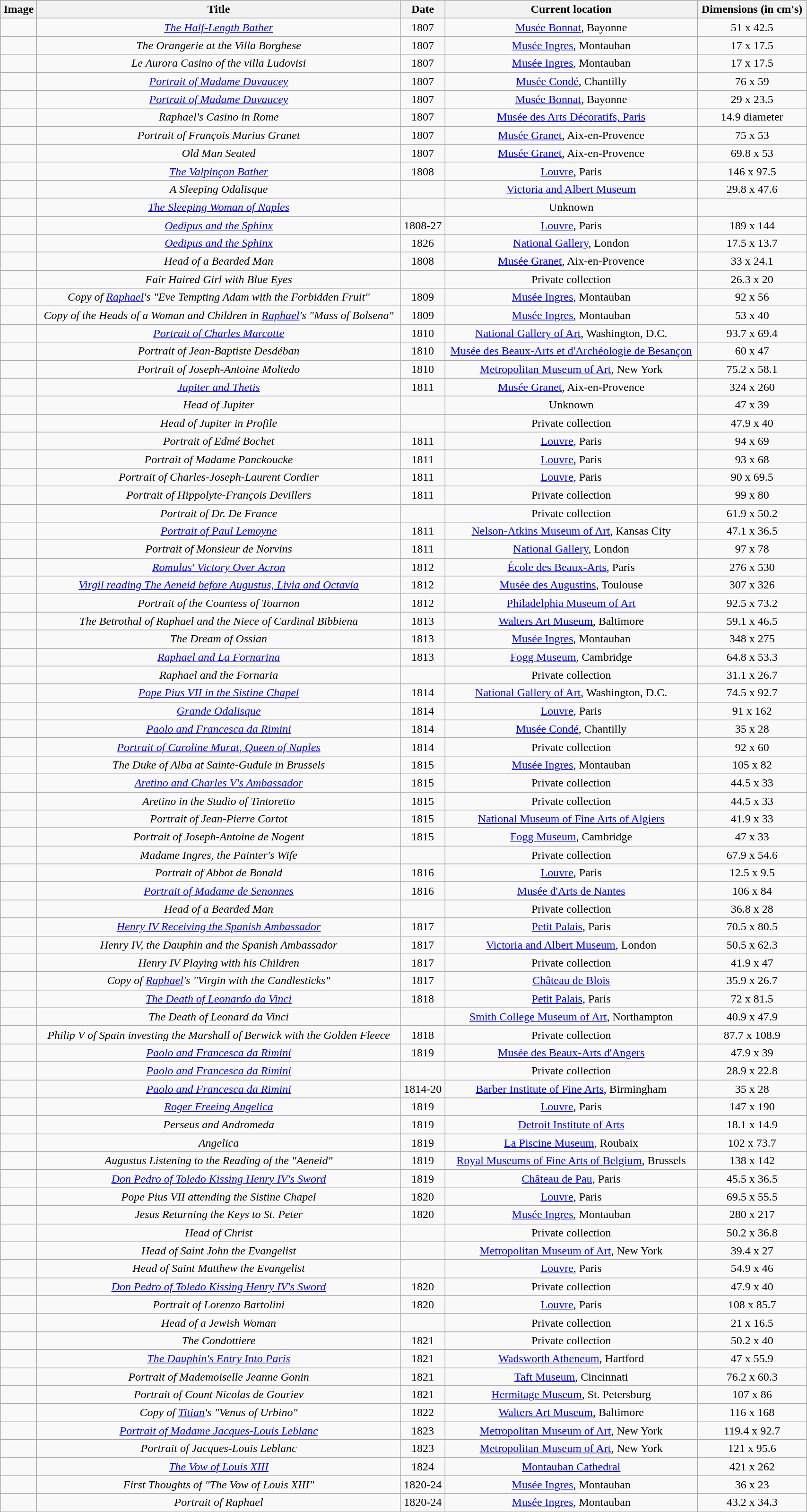<table class="wikitable sortable" style="font-size:100%; text-align: center; width:90%">
<tr>
<th>Image</th>
<th>Title</th>
<th>Date</th>
<th>Current location</th>
<th>Dimensions (in cm's)</th>
</tr>
<tr>
<td></td>
<td><em><a href='#'>The Half-Length Bather</a></em></td>
<td>1807</td>
<td><a href='#'>Musée Bonnat</a>, Bayonne</td>
<td>51 x 42.5</td>
</tr>
<tr>
<td></td>
<td><em> The Orangerie at the Villa Borghese</em></td>
<td>1807</td>
<td><a href='#'>Musée Ingres</a>, Montauban</td>
<td>17 x 17.5</td>
</tr>
<tr>
<td></td>
<td><em> Le Aurora Casino of the villa Ludovisi</em></td>
<td>1807</td>
<td><a href='#'>Musée Ingres</a>, Montauban</td>
<td>17 x 17.5</td>
</tr>
<tr>
<td></td>
<td><em><a href='#'>Portrait of Madame Duvaucey</a></em></td>
<td>1807</td>
<td><a href='#'>Musée Condé</a>, Chantilly</td>
<td>76 x 59</td>
</tr>
<tr>
<td></td>
<td><em><a href='#'>Portrait of Madame Duvaucey</a></em></td>
<td>1807</td>
<td><a href='#'>Musée Bonnat</a>, Bayonne</td>
<td>29 x 23.5</td>
</tr>
<tr>
<td></td>
<td><em>Raphael's Casino in Rome</em></td>
<td>1807</td>
<td><a href='#'>Musée des Arts Décoratifs, Paris</a></td>
<td>14.9 diameter</td>
</tr>
<tr>
<td></td>
<td><em>Portrait of François Marius Granet</em></td>
<td>1807</td>
<td><a href='#'>Musée Granet</a>, Aix-en-Provence</td>
<td>75 x 53</td>
</tr>
<tr>
<td></td>
<td><em>Old Man Seated</em></td>
<td>1807</td>
<td><a href='#'>Musée Granet</a>, Aix-en-Provence</td>
<td>69.8 x 53</td>
</tr>
<tr>
<td></td>
<td><em><a href='#'>The Valpinçon Bather</a></em></td>
<td>1808</td>
<td><a href='#'>Louvre</a>, Paris</td>
<td>146 x 97.5</td>
</tr>
<tr>
<td></td>
<td><em>A Sleeping Odalisque</em></td>
<td></td>
<td><a href='#'>Victoria and Albert Museum</a></td>
<td>29.8 x 47.6</td>
</tr>
<tr>
<td></td>
<td><em><a href='#'>The Sleeping Woman of Naples</a></em></td>
<td></td>
<td>Unknown</td>
<td></td>
</tr>
<tr>
<td></td>
<td><em><a href='#'>Oedipus and the Sphinx</a></em></td>
<td>1808-27</td>
<td><a href='#'>Louvre</a>, Paris</td>
<td>189 x 144</td>
</tr>
<tr>
<td></td>
<td><em><a href='#'>Oedipus and the Sphinx</a></em></td>
<td>1826</td>
<td><a href='#'>National Gallery</a>, London</td>
<td>17.5 x 13.7</td>
</tr>
<tr>
<td></td>
<td><em>Head of a Bearded Man</em></td>
<td>1808</td>
<td><a href='#'>Musée Granet</a>, Aix-en-Provence</td>
<td>33 x 24.1</td>
</tr>
<tr>
<td></td>
<td><em>Fair Haired Girl with Blue Eyes</em></td>
<td></td>
<td>Private collection</td>
<td>26.3 x 20</td>
</tr>
<tr>
<td></td>
<td><em>Copy of <a href='#'>Raphael</a>'s "Eve Tempting Adam with the Forbidden Fruit"</em></td>
<td>1809</td>
<td><a href='#'>Musée Ingres</a>, Montauban</td>
<td>92 x 56</td>
</tr>
<tr>
<td></td>
<td><em>Copy of the Heads of a Woman and Children in <a href='#'>Raphael</a>'s "Mass of Bolsena"</em></td>
<td>1809</td>
<td><a href='#'>Musée Ingres</a>, Montauban</td>
<td>53 x 40</td>
</tr>
<tr>
<td></td>
<td><em><a href='#'>Portrait of Charles Marcotte</a></em></td>
<td>1810</td>
<td><a href='#'>National Gallery of Art</a>, Washington, D.C.</td>
<td>93.7 x 69.4</td>
</tr>
<tr>
<td></td>
<td><em> Portrait of Jean-Baptiste Desdéban</em></td>
<td>1810</td>
<td><a href='#'>Musée des Beaux-Arts et d'Archéologie de Besançon</a></td>
<td>60 x 47</td>
</tr>
<tr>
<td></td>
<td><em>Portrait of  Joseph-Antoine Moltedo</em></td>
<td>1810</td>
<td><a href='#'>Metropolitan Museum of Art</a>, New York</td>
<td>75.2 x 58.1</td>
</tr>
<tr>
<td></td>
<td><em><a href='#'>Jupiter and Thetis</a></em></td>
<td>1811</td>
<td><a href='#'>Musée Granet</a>, Aix-en-Provence</td>
<td>324 x 260</td>
</tr>
<tr>
<td></td>
<td><em>Head of Jupiter</em></td>
<td></td>
<td>Unknown</td>
<td>47 x 39</td>
</tr>
<tr>
<td></td>
<td><em>Head of Jupiter in Profile</em></td>
<td></td>
<td>Private collection</td>
<td>47.9 x 40</td>
</tr>
<tr>
<td></td>
<td><em>Portrait of Edmé Bochet</em></td>
<td>1811</td>
<td><a href='#'>Louvre</a>, Paris</td>
<td>94 x 69</td>
</tr>
<tr>
<td></td>
<td><em> Portrait of Madame Panckoucke</em></td>
<td>1811</td>
<td><a href='#'>Louvre</a>, Paris</td>
<td>93 x 68</td>
</tr>
<tr>
<td></td>
<td><em> Portrait of Charles-Joseph-Laurent Cordier</em></td>
<td>1811</td>
<td><a href='#'>Louvre</a>, Paris</td>
<td>90 x 69.5</td>
</tr>
<tr>
<td></td>
<td><em>Portrait of Hippolyte-François Devillers</em></td>
<td>1811</td>
<td>Private collection</td>
<td>99 x 80</td>
</tr>
<tr>
<td></td>
<td><em>Portrait of Dr. De France</em></td>
<td></td>
<td>Private collection</td>
<td>61.9 x 50.2</td>
</tr>
<tr>
<td></td>
<td><em><a href='#'>Portrait of Paul Lemoyne</a></em></td>
<td>1811</td>
<td><a href='#'>Nelson-Atkins Museum of Art</a>, Kansas City</td>
<td>47.1 x 36.5</td>
</tr>
<tr>
<td></td>
<td><em>Portrait of Monsieur de Norvins</em></td>
<td>1811</td>
<td><a href='#'>National Gallery</a>, London</td>
<td>97 x 78</td>
</tr>
<tr>
<td></td>
<td><em><a href='#'>Romulus' Victory Over Acron</a></em></td>
<td>1812</td>
<td><a href='#'>École des Beaux-Arts</a>, Paris</td>
<td>276 x 530</td>
</tr>
<tr>
<td></td>
<td><em><a href='#'>Virgil reading The Aeneid before Augustus, Livia and Octavia</a></em></td>
<td>1812</td>
<td><a href='#'>Musée des Augustins</a>, Toulouse</td>
<td>307 x 326</td>
</tr>
<tr>
<td></td>
<td><em>Portrait of the Countess of Tournon</em></td>
<td>1812</td>
<td><a href='#'>Philadelphia Museum of Art</a></td>
<td>92.5 x 73.2</td>
</tr>
<tr>
<td></td>
<td><em>The Betrothal of Raphael and the Niece of Cardinal Bibbiena</em></td>
<td>1813</td>
<td><a href='#'>Walters Art Museum</a>, Baltimore</td>
<td>59.1 x 46.5</td>
</tr>
<tr>
<td></td>
<td><em>The Dream of Ossian</em></td>
<td>1813</td>
<td><a href='#'>Musée Ingres</a>, Montauban</td>
<td>348 x 275</td>
</tr>
<tr>
<td></td>
<td><em><a href='#'>Raphael and La Fornarina</a></em></td>
<td>1813</td>
<td><a href='#'>Fogg Museum</a>, Cambridge</td>
<td>64.8 x 53.3</td>
</tr>
<tr>
<td></td>
<td><em>Raphael and the Fornaria</em></td>
<td></td>
<td>Private collection</td>
<td>31.1 x 26.7</td>
</tr>
<tr>
<td></td>
<td><em><a href='#'>Pope Pius VII in the Sistine Chapel</a></em></td>
<td>1814</td>
<td><a href='#'>National Gallery of Art</a>, Washington, D.C.</td>
<td>74.5 x 92.7</td>
</tr>
<tr>
<td></td>
<td><em><a href='#'>Grande Odalisque</a></em></td>
<td>1814</td>
<td><a href='#'>Louvre</a>, Paris</td>
<td>91 x 162</td>
</tr>
<tr>
<td></td>
<td><em><a href='#'>Paolo and Francesca da Rimini</a></em></td>
<td>1814</td>
<td><a href='#'>Musée Condé</a>, Chantilly</td>
<td>35 x 28</td>
</tr>
<tr>
<td></td>
<td><em><a href='#'>Portrait of Caroline Murat, Queen of Naples</a></em></td>
<td>1814</td>
<td>Private collection</td>
<td>92 x 60</td>
</tr>
<tr>
<td></td>
<td><em>The Duke of Alba at Sainte-Gudule in Brussels</em></td>
<td>1815</td>
<td><a href='#'>Musée Ingres</a>, Montauban</td>
<td>105 x 82</td>
</tr>
<tr>
<td></td>
<td><em><a href='#'>Aretino and Charles V's Ambassador</a></em></td>
<td>1815</td>
<td>Private collection</td>
<td>44.5 x 33</td>
</tr>
<tr>
<td></td>
<td><em>Aretino in the Studio of Tintoretto</em></td>
<td>1815</td>
<td>Private collection</td>
<td>44.5 x 33</td>
</tr>
<tr>
<td></td>
<td><em>Portrait of Jean-Pierre Cortot</em></td>
<td>1815</td>
<td><a href='#'>National Museum of Fine Arts of Algiers</a></td>
<td>41.9 x 33</td>
</tr>
<tr>
<td></td>
<td><em>Portrait of Joseph-Antoine de Nogent</em></td>
<td>1815</td>
<td><a href='#'>Fogg Museum</a>, Cambridge</td>
<td>47 x 33</td>
</tr>
<tr>
<td></td>
<td><em>Madame Ingres, the Painter's Wife</em></td>
<td></td>
<td>Private collection</td>
<td>67.9 x 54.6</td>
</tr>
<tr>
<td></td>
<td><em>Portrait of Abbot de Bonald</em></td>
<td>1816</td>
<td><a href='#'>Louvre</a>, Paris</td>
<td>12.5 x 9.5</td>
</tr>
<tr>
<td></td>
<td><em><a href='#'>Portrait of Madame de Senonnes</a></em></td>
<td>1816</td>
<td><a href='#'>Musée d'Arts de Nantes</a></td>
<td>106 x 84</td>
</tr>
<tr>
<td></td>
<td><em>Head of a Bearded Man</em></td>
<td></td>
<td>Private collection</td>
<td>36.8 x 28</td>
</tr>
<tr>
<td></td>
<td><em><a href='#'>Henry IV Receiving the Spanish Ambassador</a></em></td>
<td>1817</td>
<td><a href='#'>Petit Palais</a>, Paris</td>
<td>70.5 x 80.5</td>
</tr>
<tr>
<td></td>
<td><em>Henry IV, the Dauphin and the Spanish Ambassador</em></td>
<td>1817</td>
<td><a href='#'>Victoria and Albert Museum</a>, London</td>
<td>50.5 x 62.3</td>
</tr>
<tr>
<td></td>
<td><em>Henry IV Playing with his Children</em></td>
<td>1817</td>
<td>Private collection</td>
<td>41.9 x 47</td>
</tr>
<tr>
<td></td>
<td><em>Copy of <a href='#'>Raphael</a>'s "Virgin with the Candlesticks"</em></td>
<td>1817</td>
<td><a href='#'>Château de Blois</a></td>
<td>35.9 x 26.7</td>
</tr>
<tr>
<td></td>
<td><em><a href='#'>The Death of Leonardo da Vinci</a></em></td>
<td>1818</td>
<td><a href='#'>Petit Palais</a>, Paris</td>
<td>72 x 81.5</td>
</tr>
<tr>
<td></td>
<td><em>The Death of Leonard da Vinci</em></td>
<td></td>
<td><a href='#'>Smith College Museum of Art</a>, Northampton</td>
<td>40.9 x 47.9</td>
</tr>
<tr>
<td></td>
<td><em>Philip V of Spain investing the Marshall of Berwick with the Golden Fleece</em></td>
<td>1818</td>
<td>Private collection</td>
<td>87.7 x 108.9</td>
</tr>
<tr>
<td></td>
<td><em><a href='#'>Paolo and Francesca da Rimini</a></em></td>
<td>1819</td>
<td><a href='#'>Musée des Beaux-Arts d'Angers</a></td>
<td>47.9 x 39</td>
</tr>
<tr>
<td></td>
<td><em><a href='#'>Paolo and Francesca da Rimini</a></em></td>
<td></td>
<td>Private collection</td>
<td>28.9 x 22.8</td>
</tr>
<tr>
<td></td>
<td><em><a href='#'>Paolo and Francesca da Rimini</a></em></td>
<td>1814-20</td>
<td><a href='#'>Barber Institute of Fine Arts</a>, Birmingham</td>
<td>35 x 28</td>
</tr>
<tr>
<td></td>
<td><em><a href='#'>Roger Freeing Angelica</a></em></td>
<td>1819</td>
<td><a href='#'>Louvre</a>, Paris</td>
<td>147 x 190</td>
</tr>
<tr>
<td></td>
<td><em>Perseus and Andromeda</em></td>
<td>1819</td>
<td><a href='#'>Detroit Institute of Arts</a></td>
<td>18.1 x 14.9</td>
</tr>
<tr>
<td></td>
<td><em>Angelica</em></td>
<td>1819</td>
<td><a href='#'>La Piscine Museum</a>, Roubaix</td>
<td>102 x 73.7</td>
</tr>
<tr>
<td></td>
<td><em> Augustus Listening to the Reading of the "Aeneid"</em></td>
<td>1819</td>
<td><a href='#'>Royal Museums of Fine Arts of Belgium</a>, Brussels</td>
<td>138 x 142</td>
</tr>
<tr>
<td></td>
<td><em><a href='#'>Don Pedro of Toledo Kissing Henry IV's Sword</a></em></td>
<td>1819</td>
<td><a href='#'>Château de Pau</a>, Paris</td>
<td>45.5 x 36.5</td>
</tr>
<tr>
<td></td>
<td><em>Pope Pius VII attending the Sistine Chapel</em></td>
<td>1820</td>
<td><a href='#'>Louvre</a>, Paris</td>
<td>69.5 x 55.5</td>
</tr>
<tr>
<td></td>
<td><em>Jesus Returning the Keys to St. Peter</em></td>
<td>1820</td>
<td><a href='#'>Musée Ingres</a>, Montauban</td>
<td>280 x 217</td>
</tr>
<tr>
<td></td>
<td><em>Head of Christ</em></td>
<td></td>
<td>Private collection</td>
<td>50.2 x 36.8</td>
</tr>
<tr>
<td></td>
<td><em>Head of Saint John the Evangelist</em></td>
<td></td>
<td><a href='#'>Metropolitan Museum of Art</a>, New York</td>
<td>39.4 x 27</td>
</tr>
<tr>
<td></td>
<td><em>Head of Saint Matthew the Evangelist</em></td>
<td></td>
<td><a href='#'>Louvre</a>, Paris</td>
<td>54.9 x 46</td>
</tr>
<tr>
<td></td>
<td><em><a href='#'>Don Pedro of Toledo Kissing Henry IV's Sword</a></em></td>
<td>1820</td>
<td>Private collection</td>
<td>47.9 x 40</td>
</tr>
<tr>
<td></td>
<td><em>Portrait of Lorenzo Bartolini</em></td>
<td>1820</td>
<td><a href='#'>Louvre</a>, Paris</td>
<td>108 x 85.7</td>
</tr>
<tr>
<td></td>
<td><em>Head of a Jewish Woman</em></td>
<td></td>
<td>Private collection</td>
<td>21 x 16.5</td>
</tr>
<tr>
<td></td>
<td><em>The Condottiere</em></td>
<td>1821</td>
<td>Private collection</td>
<td>50.2 x 40</td>
</tr>
<tr>
<td></td>
<td><em><a href='#'>The Dauphin's Entry Into Paris</a></em></td>
<td>1821</td>
<td><a href='#'>Wadsworth Atheneum</a>, Hartford</td>
<td>47 x 55.9</td>
</tr>
<tr>
<td></td>
<td><em>Portrait of Mademoiselle Jeanne Gonin</em></td>
<td>1821</td>
<td><a href='#'>Taft Museum</a>, Cincinnati</td>
<td>76.2 x 60.3</td>
</tr>
<tr>
<td></td>
<td><em>Portrait of Count Nicolas de Gouriev</em></td>
<td>1821</td>
<td><a href='#'>Hermitage Museum</a>, St. Petersburg</td>
<td>107 x 86</td>
</tr>
<tr>
<td></td>
<td><em>Copy of <a href='#'>Titian</a>'s "Venus of Urbino"</em></td>
<td>1822</td>
<td><a href='#'>Walters Art Museum</a>, Baltimore</td>
<td>116 x 168</td>
</tr>
<tr>
<td></td>
<td><em><a href='#'>Portrait of Madame Jacques-Louis Leblanc</a></em></td>
<td>1823</td>
<td><a href='#'>Metropolitan Museum of Art</a>, New York</td>
<td>119.4 x 92.7</td>
</tr>
<tr>
<td></td>
<td><em>Portrait of Jacques-Louis Leblanc</em></td>
<td>1823</td>
<td><a href='#'>Metropolitan Museum of Art</a>, New York</td>
<td>121 x 95.6</td>
</tr>
<tr>
<td></td>
<td><em><a href='#'>The Vow of Louis XIII</a></em></td>
<td>1824</td>
<td><a href='#'>Montauban Cathedral</a></td>
<td>421 x 262</td>
</tr>
<tr>
<td></td>
<td><em>First Thoughts of "The Vow of Louis XIII"</em></td>
<td>1820-24</td>
<td><a href='#'>Musée Ingres</a>, Montauban</td>
<td>36 x 23</td>
</tr>
<tr>
<td></td>
<td><em>Portrait of Raphael</em></td>
<td>1820-24</td>
<td><a href='#'>Musée Ingres</a>, Montauban</td>
<td>43.2 x 34.3</td>
</tr>
<tr>
</tr>
</table>
